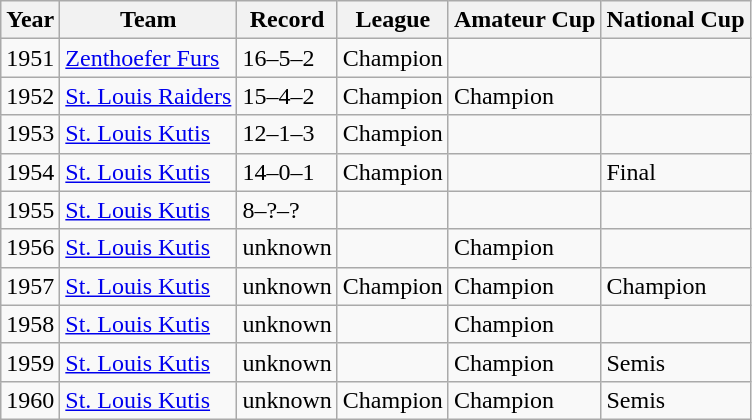<table class="wikitable">
<tr>
<th>Year</th>
<th>Team</th>
<th>Record</th>
<th>League</th>
<th>Amateur Cup</th>
<th>National Cup</th>
</tr>
<tr>
<td>1951</td>
<td><a href='#'>Zenthoefer Furs</a></td>
<td>16–5–2</td>
<td>Champion</td>
<td></td>
<td></td>
</tr>
<tr>
<td>1952</td>
<td><a href='#'>St. Louis Raiders</a></td>
<td>15–4–2</td>
<td>Champion</td>
<td>Champion</td>
<td></td>
</tr>
<tr>
<td>1953</td>
<td><a href='#'>St. Louis Kutis</a></td>
<td>12–1–3</td>
<td>Champion</td>
<td></td>
<td></td>
</tr>
<tr>
<td>1954</td>
<td><a href='#'>St. Louis Kutis</a></td>
<td>14–0–1</td>
<td>Champion</td>
<td></td>
<td>Final</td>
</tr>
<tr>
<td>1955</td>
<td><a href='#'>St. Louis Kutis</a></td>
<td>8–?–?</td>
<td></td>
<td></td>
<td></td>
</tr>
<tr>
<td>1956</td>
<td><a href='#'>St. Louis Kutis</a></td>
<td>unknown</td>
<td></td>
<td>Champion</td>
<td></td>
</tr>
<tr>
<td>1957</td>
<td><a href='#'>St. Louis Kutis</a></td>
<td>unknown</td>
<td>Champion</td>
<td>Champion</td>
<td>Champion</td>
</tr>
<tr>
<td>1958</td>
<td><a href='#'>St. Louis Kutis</a></td>
<td>unknown</td>
<td></td>
<td>Champion</td>
<td></td>
</tr>
<tr>
<td>1959</td>
<td><a href='#'>St. Louis Kutis</a></td>
<td>unknown</td>
<td></td>
<td>Champion</td>
<td>Semis</td>
</tr>
<tr>
<td>1960</td>
<td><a href='#'>St. Louis Kutis</a></td>
<td>unknown</td>
<td>Champion</td>
<td>Champion</td>
<td>Semis</td>
</tr>
</table>
